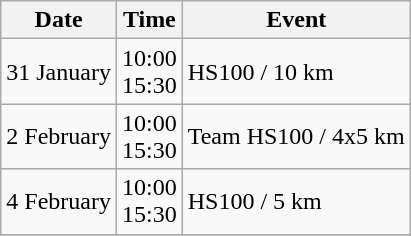<table class="wikitable">
<tr>
<th>Date</th>
<th>Time</th>
<th>Event</th>
</tr>
<tr>
<td>31 January</td>
<td>10:00<br>15:30</td>
<td>HS100 / 10 km</td>
</tr>
<tr>
<td>2 February</td>
<td>10:00<br>15:30</td>
<td>Team HS100 / 4x5 km</td>
</tr>
<tr>
<td>4 February</td>
<td>10:00<br>15:30</td>
<td>HS100 / 5 km</td>
</tr>
<tr>
</tr>
</table>
